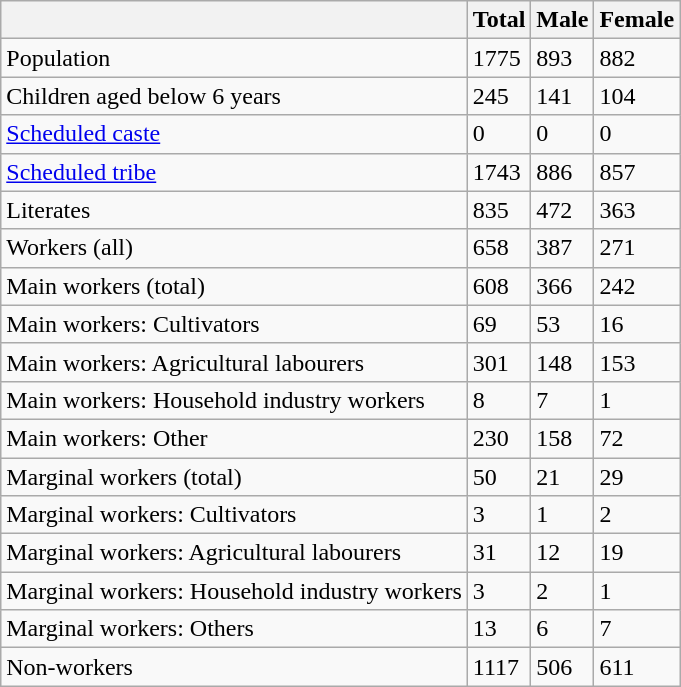<table class="wikitable sortable">
<tr>
<th></th>
<th>Total</th>
<th>Male</th>
<th>Female</th>
</tr>
<tr>
<td>Population</td>
<td>1775</td>
<td>893</td>
<td>882</td>
</tr>
<tr>
<td>Children aged below 6 years</td>
<td>245</td>
<td>141</td>
<td>104</td>
</tr>
<tr>
<td><a href='#'>Scheduled caste</a></td>
<td>0</td>
<td>0</td>
<td>0</td>
</tr>
<tr>
<td><a href='#'>Scheduled tribe</a></td>
<td>1743</td>
<td>886</td>
<td>857</td>
</tr>
<tr>
<td>Literates</td>
<td>835</td>
<td>472</td>
<td>363</td>
</tr>
<tr>
<td>Workers (all)</td>
<td>658</td>
<td>387</td>
<td>271</td>
</tr>
<tr>
<td>Main workers (total)</td>
<td>608</td>
<td>366</td>
<td>242</td>
</tr>
<tr>
<td>Main workers: Cultivators</td>
<td>69</td>
<td>53</td>
<td>16</td>
</tr>
<tr>
<td>Main workers: Agricultural labourers</td>
<td>301</td>
<td>148</td>
<td>153</td>
</tr>
<tr>
<td>Main workers: Household industry workers</td>
<td>8</td>
<td>7</td>
<td>1</td>
</tr>
<tr>
<td>Main workers: Other</td>
<td>230</td>
<td>158</td>
<td>72</td>
</tr>
<tr>
<td>Marginal workers (total)</td>
<td>50</td>
<td>21</td>
<td>29</td>
</tr>
<tr>
<td>Marginal workers: Cultivators</td>
<td>3</td>
<td>1</td>
<td>2</td>
</tr>
<tr>
<td>Marginal workers: Agricultural labourers</td>
<td>31</td>
<td>12</td>
<td>19</td>
</tr>
<tr>
<td>Marginal workers: Household industry workers</td>
<td>3</td>
<td>2</td>
<td>1</td>
</tr>
<tr>
<td>Marginal workers: Others</td>
<td>13</td>
<td>6</td>
<td>7</td>
</tr>
<tr>
<td>Non-workers</td>
<td>1117</td>
<td>506</td>
<td>611</td>
</tr>
</table>
